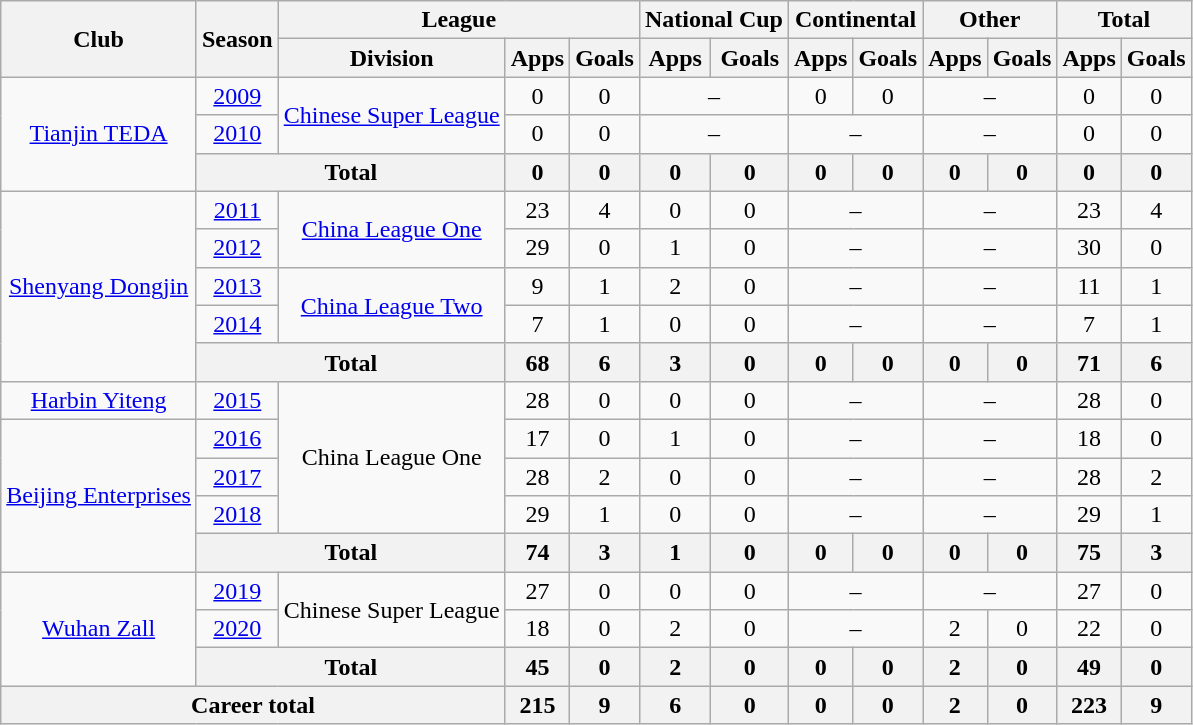<table class="wikitable" style="text-align: center">
<tr>
<th rowspan="2">Club</th>
<th rowspan="2">Season</th>
<th colspan="3">League</th>
<th colspan="2">National Cup</th>
<th colspan="2">Continental</th>
<th colspan="2">Other</th>
<th colspan="2">Total</th>
</tr>
<tr>
<th>Division</th>
<th>Apps</th>
<th>Goals</th>
<th>Apps</th>
<th>Goals</th>
<th>Apps</th>
<th>Goals</th>
<th>Apps</th>
<th>Goals</th>
<th>Apps</th>
<th>Goals</th>
</tr>
<tr>
<td rowspan=3><a href='#'>Tianjin TEDA</a></td>
<td><a href='#'>2009</a></td>
<td rowspan="2"><a href='#'>Chinese Super League</a></td>
<td>0</td>
<td>0</td>
<td colspan="2">–</td>
<td>0</td>
<td>0</td>
<td colspan="2">–</td>
<td>0</td>
<td>0</td>
</tr>
<tr>
<td><a href='#'>2010</a></td>
<td>0</td>
<td>0</td>
<td colspan="2">–</td>
<td colspan="2">–</td>
<td colspan="2">–</td>
<td>0</td>
<td>0</td>
</tr>
<tr>
<th colspan=2>Total</th>
<th>0</th>
<th>0</th>
<th>0</th>
<th>0</th>
<th>0</th>
<th>0</th>
<th>0</th>
<th>0</th>
<th>0</th>
<th>0</th>
</tr>
<tr>
<td rowspan=5><a href='#'>Shenyang Dongjin</a></td>
<td><a href='#'>2011</a></td>
<td rowspan="2"><a href='#'>China League One</a></td>
<td>23</td>
<td>4</td>
<td>0</td>
<td>0</td>
<td colspan="2">–</td>
<td colspan="2">–</td>
<td>23</td>
<td>4</td>
</tr>
<tr>
<td><a href='#'>2012</a></td>
<td>29</td>
<td>0</td>
<td>1</td>
<td>0</td>
<td colspan="2">–</td>
<td colspan="2">–</td>
<td>30</td>
<td>0</td>
</tr>
<tr>
<td><a href='#'>2013</a></td>
<td rowspan="2"><a href='#'>China League Two</a></td>
<td>9</td>
<td>1</td>
<td>2</td>
<td>0</td>
<td colspan="2">–</td>
<td colspan="2">–</td>
<td>11</td>
<td>1</td>
</tr>
<tr>
<td><a href='#'>2014</a></td>
<td>7</td>
<td>1</td>
<td>0</td>
<td>0</td>
<td colspan="2">–</td>
<td colspan="2">–</td>
<td>7</td>
<td>1</td>
</tr>
<tr>
<th colspan=2>Total</th>
<th>68</th>
<th>6</th>
<th>3</th>
<th>0</th>
<th>0</th>
<th>0</th>
<th>0</th>
<th>0</th>
<th>71</th>
<th>6</th>
</tr>
<tr>
<td><a href='#'>Harbin Yiteng</a></td>
<td><a href='#'>2015</a></td>
<td rowspan="4">China League One</td>
<td>28</td>
<td>0</td>
<td>0</td>
<td>0</td>
<td colspan="2">–</td>
<td colspan="2">–</td>
<td>28</td>
<td>0</td>
</tr>
<tr>
<td rowspan=4><a href='#'>Beijing Enterprises</a></td>
<td><a href='#'>2016</a></td>
<td>17</td>
<td>0</td>
<td>1</td>
<td>0</td>
<td colspan="2">–</td>
<td colspan="2">–</td>
<td>18</td>
<td>0</td>
</tr>
<tr>
<td><a href='#'>2017</a></td>
<td>28</td>
<td>2</td>
<td>0</td>
<td>0</td>
<td colspan="2">–</td>
<td colspan="2">–</td>
<td>28</td>
<td>2</td>
</tr>
<tr>
<td><a href='#'>2018</a></td>
<td>29</td>
<td>1</td>
<td>0</td>
<td>0</td>
<td colspan="2">–</td>
<td colspan="2">–</td>
<td>29</td>
<td>1</td>
</tr>
<tr>
<th colspan=2>Total</th>
<th>74</th>
<th>3</th>
<th>1</th>
<th>0</th>
<th>0</th>
<th>0</th>
<th>0</th>
<th>0</th>
<th>75</th>
<th>3</th>
</tr>
<tr>
<td rowspan=3><a href='#'>Wuhan Zall</a></td>
<td><a href='#'>2019</a></td>
<td rowspan=2>Chinese Super League</td>
<td>27</td>
<td>0</td>
<td>0</td>
<td>0</td>
<td colspan="2">–</td>
<td colspan="2">–</td>
<td>27</td>
<td>0</td>
</tr>
<tr>
<td><a href='#'>2020</a></td>
<td>18</td>
<td>0</td>
<td>2</td>
<td>0</td>
<td colspan="2">–</td>
<td>2</td>
<td>0</td>
<td>22</td>
<td>0</td>
</tr>
<tr>
<th colspan=2>Total</th>
<th>45</th>
<th>0</th>
<th>2</th>
<th>0</th>
<th>0</th>
<th>0</th>
<th>2</th>
<th>0</th>
<th>49</th>
<th>0</th>
</tr>
<tr>
<th colspan=3>Career total</th>
<th>215</th>
<th>9</th>
<th>6</th>
<th>0</th>
<th>0</th>
<th>0</th>
<th>2</th>
<th>0</th>
<th>223</th>
<th>9</th>
</tr>
</table>
